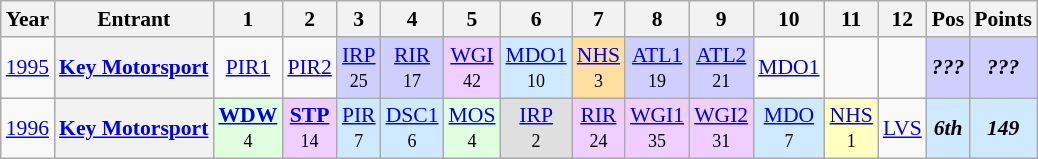<table class="wikitable" style="text-align:center; font-size:90%">
<tr>
<th>Year</th>
<th>Entrant</th>
<th>1</th>
<th>2</th>
<th>3</th>
<th>4</th>
<th>5</th>
<th>6</th>
<th>7</th>
<th>8</th>
<th>9</th>
<th>10</th>
<th>11</th>
<th>12</th>
<th>Pos</th>
<th>Points</th>
</tr>
<tr>
<td><a href='#'>1995</a></td>
<th><a href='#'>Key Motorsport</a></th>
<td><a href='#'>PIR1</a></td>
<td><a href='#'>PIR2</a></td>
<td style="background-color:#CFCFFF"><a href='#'>IRP</a><br><small>25</small></td>
<td style="background-color:#CFCFFF"><a href='#'>RIR</a><br><small>17</small></td>
<td style="background-color:#EFCFFF"><a href='#'>WGI</a><br><small>42</small></td>
<td style="background-color:#CFEAFF"><a href='#'>MDO1</a><br><small>10</small></td>
<td style="background-color:#FFDF9F"><a href='#'>NHS</a><br><small>3</small></td>
<td style="background-color:#CFCFFF"><a href='#'>ATL1</a><br><small>19</small></td>
<td style="background-color:#CFCFFF"><a href='#'>ATL2</a><br><small>21</small></td>
<td><a href='#'>MDO1</a></td>
<td></td>
<td></td>
<td style="background-color:#CFCFFF"><strong><em>???</em></strong></td>
<td style="background-color:#CFCFFF"><strong><em>???</em></strong></td>
</tr>
<tr>
<td><a href='#'>1996</a></td>
<th><a href='#'>Key Motorsport</a></th>
<td style="background-color:#DFFFDF"><strong><a href='#'>WDW</a></strong><br><small>4</small></td>
<td style="background-color:#EFCFFF"><strong><a href='#'>STP</a></strong><br><small>14</small></td>
<td style="background-color:#CFEAFF"><a href='#'>PIR</a><br><small>7</small></td>
<td style="background-color:#CFEAFF"><a href='#'>DSC1</a><br><small>6</small></td>
<td style="background-color:#DFFFDF"><a href='#'>MOS</a><br><small>4</small></td>
<td style="background-color:#DFDFDF"><a href='#'>IRP</a><br><small>2</small></td>
<td style="background-color:#EFCFFF"><a href='#'>RIR</a><br><small>24 </small></td>
<td style="background-color:#EFCFFF"><a href='#'>WGI1</a><br><small>35</small></td>
<td style="background-color:#EFCFFF"><a href='#'>WGI2</a><br><small>31</small></td>
<td style="background-color:#CFEAFF"><a href='#'>MDO</a><br><small>7</small></td>
<td style="background-color:#FFFFBF"><a href='#'>NHS</a><br><small>1</small></td>
<td><a href='#'>LVS</a></td>
<td style="background-color:#CFEAFF"><strong><em>6th</em></strong></td>
<td style="background-color:#CFEAFF"><strong><em>149</em></strong></td>
</tr>
</table>
